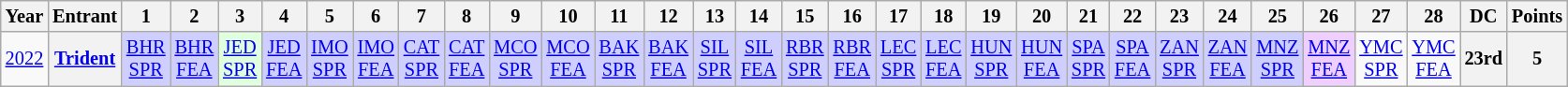<table class="wikitable" style="text-align:center; font-size:85%">
<tr>
<th>Year</th>
<th>Entrant</th>
<th>1</th>
<th>2</th>
<th>3</th>
<th>4</th>
<th>5</th>
<th>6</th>
<th>7</th>
<th>8</th>
<th>9</th>
<th>10</th>
<th>11</th>
<th>12</th>
<th>13</th>
<th>14</th>
<th>15</th>
<th>16</th>
<th>17</th>
<th>18</th>
<th>19</th>
<th>20</th>
<th>21</th>
<th>22</th>
<th>23</th>
<th>24</th>
<th>25</th>
<th>26</th>
<th>27</th>
<th>28</th>
<th>DC</th>
<th>Points</th>
</tr>
<tr>
<td><a href='#'>2022</a></td>
<th nowrap><a href='#'>Trident</a></th>
<td style="background:#CFCFFF"><a href='#'>BHR<br>SPR</a><br></td>
<td style="background:#CFCFFF"><a href='#'>BHR<br>FEA</a><br></td>
<td style="background:#DFFFDF"><a href='#'>JED<br>SPR</a><br></td>
<td style="background:#CFCFFF"><a href='#'>JED<br>FEA</a><br></td>
<td style="background:#CFCFFF"><a href='#'>IMO<br>SPR</a><br></td>
<td style="background:#CFCFFF"><a href='#'>IMO<br>FEA</a><br></td>
<td style="background:#CFCFFF"><a href='#'>CAT<br>SPR</a><br></td>
<td style="background:#CFCFFF"><a href='#'>CAT<br>FEA</a><br></td>
<td style="background:#CFCFFF"><a href='#'>MCO<br>SPR</a><br></td>
<td style="background:#CFCFFF"><a href='#'>MCO<br>FEA</a><br></td>
<td style="background:#CFCFFF"><a href='#'>BAK<br>SPR</a><br></td>
<td style="background:#CFCFFF"><a href='#'>BAK<br>FEA</a><br></td>
<td style="background:#CFCFFF"><a href='#'>SIL<br>SPR</a><br></td>
<td style="background:#CFCFFF"><a href='#'>SIL<br>FEA</a><br></td>
<td style="background:#CFCFFF"><a href='#'>RBR<br>SPR</a><br></td>
<td style="background:#CFCFFF"><a href='#'>RBR<br>FEA</a><br></td>
<td style="background:#CFCFFF"><a href='#'>LEC<br>SPR</a><br></td>
<td style="background:#CFCFFF"><a href='#'>LEC<br>FEA</a><br></td>
<td style="background:#CFCFFF"><a href='#'>HUN<br>SPR</a><br></td>
<td style="background:#CFCFFF"><a href='#'>HUN<br>FEA</a><br></td>
<td style="background:#CFCFFF"><a href='#'>SPA<br>SPR</a><br></td>
<td style="background:#CFCFFF"><a href='#'>SPA<br>FEA</a><br></td>
<td style="background:#CFCFFF"><a href='#'>ZAN<br>SPR</a><br></td>
<td style="background:#CFCFFF"><a href='#'>ZAN<br>FEA</a><br></td>
<td style="background:#CFCFFF"><a href='#'>MNZ<br>SPR</a><br></td>
<td style="background:#EFCFFF"><a href='#'>MNZ<br>FEA</a><br></td>
<td style="background:#"><a href='#'>YMC<br>SPR</a></td>
<td style="background:#"><a href='#'>YMC<br>FEA</a></td>
<th>23rd</th>
<th>5</th>
</tr>
</table>
